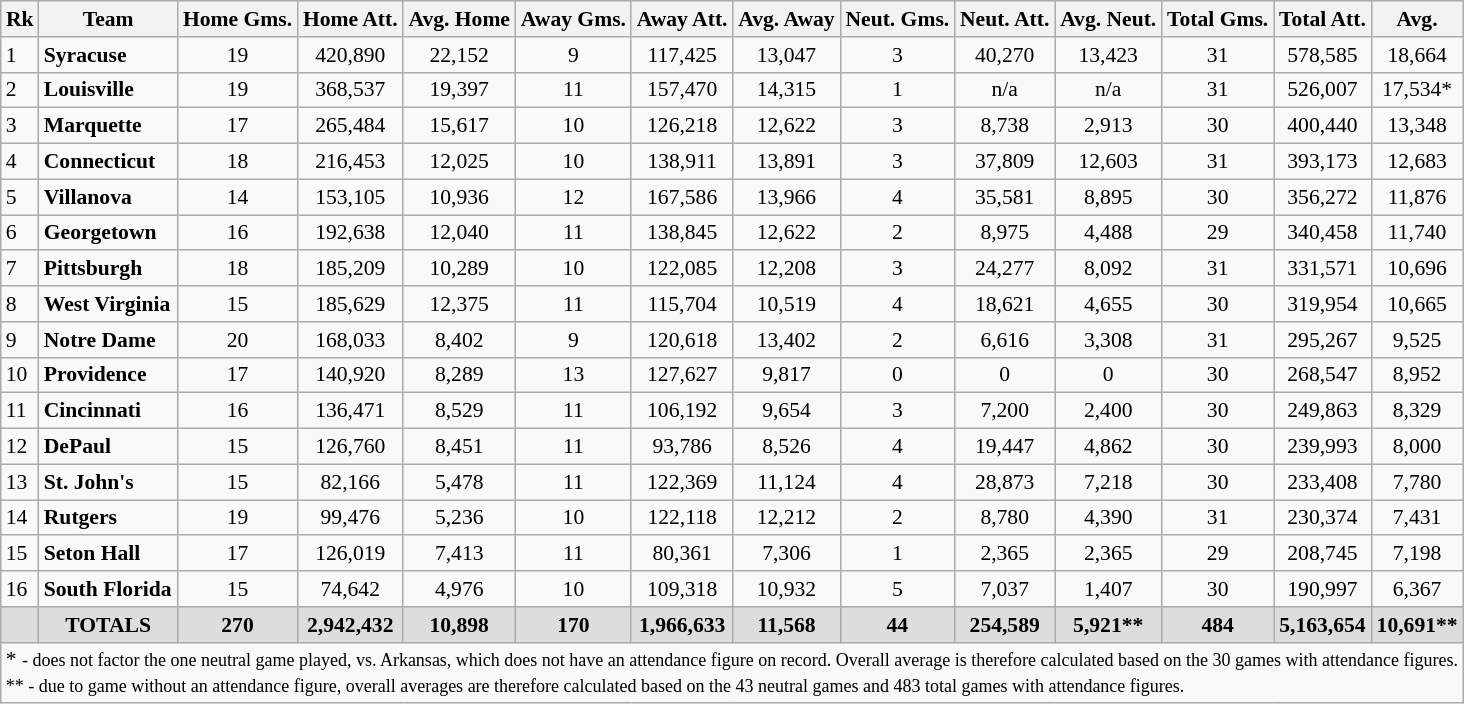<table class="sortable wikitable" style="white-space:nowrap; font-size:90%;">
<tr>
<th>Rk</th>
<th>Team</th>
<th>Home Gms.</th>
<th>Home Att.</th>
<th>Avg. Home</th>
<th>Away Gms.</th>
<th>Away Att.</th>
<th>Avg. Away</th>
<th>Neut. Gms.</th>
<th>Neut. Att.</th>
<th>Avg. Neut.</th>
<th>Total Gms.</th>
<th>Total Att.</th>
<th>Avg.</th>
</tr>
<tr>
<td>1</td>
<td><strong>Syracuse</strong></td>
<td style ="text-align:center">19</td>
<td style ="text-align:center">420,890</td>
<td style ="text-align:center">22,152</td>
<td style ="text-align:center">9</td>
<td style ="text-align:center">117,425</td>
<td style ="text-align:center">13,047</td>
<td style ="text-align:center">3</td>
<td style ="text-align:center">40,270</td>
<td style ="text-align:center">13,423</td>
<td style ="text-align:center">31</td>
<td style ="text-align:center">578,585</td>
<td style ="text-align:center">18,664</td>
</tr>
<tr>
<td>2</td>
<td><strong>Louisville</strong></td>
<td style ="text-align:center">19</td>
<td style ="text-align:center">368,537</td>
<td style ="text-align:center">19,397</td>
<td style ="text-align:center">11</td>
<td style ="text-align:center">157,470</td>
<td style ="text-align:center">14,315</td>
<td style ="text-align:center">1</td>
<td style ="text-align:center">n/a</td>
<td style ="text-align:center">n/a</td>
<td style ="text-align:center">31</td>
<td style ="text-align:center">526,007</td>
<td style ="text-align:center">17,534*</td>
</tr>
<tr>
<td>3</td>
<td><strong>Marquette</strong></td>
<td style ="text-align:center">17</td>
<td style ="text-align:center">265,484</td>
<td style ="text-align:center">15,617</td>
<td style ="text-align:center">10</td>
<td style ="text-align:center">126,218</td>
<td style ="text-align:center">12,622</td>
<td style ="text-align:center">3</td>
<td style ="text-align:center">8,738</td>
<td style ="text-align:center">2,913</td>
<td style ="text-align:center">30</td>
<td style ="text-align:center">400,440</td>
<td style ="text-align:center">13,348</td>
</tr>
<tr>
<td>4</td>
<td><strong>Connecticut</strong></td>
<td style ="text-align:center">18</td>
<td style ="text-align:center">216,453</td>
<td style ="text-align:center">12,025</td>
<td style ="text-align:center">10</td>
<td style ="text-align:center">138,911</td>
<td style ="text-align:center">13,891</td>
<td style ="text-align:center">3</td>
<td style ="text-align:center">37,809</td>
<td style ="text-align:center">12,603</td>
<td style ="text-align:center">31</td>
<td style ="text-align:center">393,173</td>
<td style ="text-align:center">12,683</td>
</tr>
<tr>
<td>5</td>
<td><strong>Villanova</strong></td>
<td style ="text-align:center">14</td>
<td style ="text-align:center">153,105</td>
<td style ="text-align:center">10,936</td>
<td style ="text-align:center">12</td>
<td style ="text-align:center">167,586</td>
<td style ="text-align:center">13,966</td>
<td style ="text-align:center">4</td>
<td style ="text-align:center">35,581</td>
<td style ="text-align:center">8,895</td>
<td style ="text-align:center">30</td>
<td style ="text-align:center">356,272</td>
<td style ="text-align:center">11,876</td>
</tr>
<tr>
<td>6</td>
<td><strong>Georgetown</strong></td>
<td style ="text-align:center">16</td>
<td style ="text-align:center">192,638</td>
<td style ="text-align:center">12,040</td>
<td style ="text-align:center">11</td>
<td style ="text-align:center">138,845</td>
<td style ="text-align:center">12,622</td>
<td style ="text-align:center">2</td>
<td style ="text-align:center">8,975</td>
<td style ="text-align:center">4,488</td>
<td style ="text-align:center">29</td>
<td style ="text-align:center">340,458</td>
<td style ="text-align:center">11,740</td>
</tr>
<tr>
<td>7</td>
<td><strong>Pittsburgh</strong></td>
<td style ="text-align:center">18</td>
<td style ="text-align:center">185,209</td>
<td style ="text-align:center">10,289</td>
<td style ="text-align:center">10</td>
<td style ="text-align:center">122,085</td>
<td style ="text-align:center">12,208</td>
<td style ="text-align:center">3</td>
<td style ="text-align:center">24,277</td>
<td style ="text-align:center">8,092</td>
<td style ="text-align:center">31</td>
<td style ="text-align:center">331,571</td>
<td style ="text-align:center">10,696</td>
</tr>
<tr>
<td>8</td>
<td><strong>West Virginia</strong></td>
<td style ="text-align:center">15</td>
<td style ="text-align:center">185,629</td>
<td style ="text-align:center">12,375</td>
<td style ="text-align:center">11</td>
<td style ="text-align:center">115,704</td>
<td style ="text-align:center">10,519</td>
<td style ="text-align:center">4</td>
<td style ="text-align:center">18,621</td>
<td style ="text-align:center">4,655</td>
<td style ="text-align:center">30</td>
<td style ="text-align:center">319,954</td>
<td style ="text-align:center">10,665</td>
</tr>
<tr>
<td>9</td>
<td><strong>Notre Dame</strong></td>
<td style ="text-align:center">20</td>
<td style ="text-align:center">168,033</td>
<td style ="text-align:center">8,402</td>
<td style ="text-align:center">9</td>
<td style ="text-align:center">120,618</td>
<td style ="text-align:center">13,402</td>
<td style ="text-align:center">2</td>
<td style ="text-align:center">6,616</td>
<td style ="text-align:center">3,308</td>
<td style ="text-align:center">31</td>
<td style ="text-align:center">295,267</td>
<td style ="text-align:center">9,525</td>
</tr>
<tr>
<td>10</td>
<td><strong>Providence</strong></td>
<td style ="text-align:center">17</td>
<td style ="text-align:center">140,920</td>
<td style ="text-align:center">8,289</td>
<td style ="text-align:center">13</td>
<td style ="text-align:center">127,627</td>
<td style ="text-align:center">9,817</td>
<td style ="text-align:center">0</td>
<td style ="text-align:center">0</td>
<td style ="text-align:center">0</td>
<td style ="text-align:center">30</td>
<td style ="text-align:center">268,547</td>
<td style ="text-align:center">8,952</td>
</tr>
<tr>
<td>11</td>
<td><strong>Cincinnati</strong></td>
<td style ="text-align:center">16</td>
<td style ="text-align:center">136,471</td>
<td style ="text-align:center">8,529</td>
<td style ="text-align:center">11</td>
<td style ="text-align:center">106,192</td>
<td style ="text-align:center">9,654</td>
<td style ="text-align:center">3</td>
<td style ="text-align:center">7,200</td>
<td style ="text-align:center">2,400</td>
<td style ="text-align:center">30</td>
<td style ="text-align:center">249,863</td>
<td style ="text-align:center">8,329</td>
</tr>
<tr>
<td>12</td>
<td><strong>DePaul</strong></td>
<td style ="text-align:center">15</td>
<td style ="text-align:center">126,760</td>
<td style ="text-align:center">8,451</td>
<td style ="text-align:center">11</td>
<td style ="text-align:center">93,786</td>
<td style ="text-align:center">8,526</td>
<td style ="text-align:center">4</td>
<td style ="text-align:center">19,447</td>
<td style ="text-align:center">4,862</td>
<td style ="text-align:center">30</td>
<td style ="text-align:center">239,993</td>
<td style ="text-align:center">8,000</td>
</tr>
<tr>
<td>13</td>
<td><strong>St. John's</strong></td>
<td style ="text-align:center">15</td>
<td style ="text-align:center">82,166</td>
<td style ="text-align:center">5,478</td>
<td style ="text-align:center">11</td>
<td style ="text-align:center">122,369</td>
<td style ="text-align:center">11,124</td>
<td style ="text-align:center">4</td>
<td style ="text-align:center">28,873</td>
<td style ="text-align:center">7,218</td>
<td style ="text-align:center">30</td>
<td style ="text-align:center">233,408</td>
<td style ="text-align:center">7,780</td>
</tr>
<tr>
<td>14</td>
<td><strong>Rutgers</strong></td>
<td style ="text-align:center">19</td>
<td style ="text-align:center">99,476</td>
<td style ="text-align:center">5,236</td>
<td style ="text-align:center">10</td>
<td style ="text-align:center">122,118</td>
<td style ="text-align:center">12,212</td>
<td style ="text-align:center">2</td>
<td style ="text-align:center">8,780</td>
<td style ="text-align:center">4,390</td>
<td style ="text-align:center">31</td>
<td style ="text-align:center">230,374</td>
<td style ="text-align:center">7,431</td>
</tr>
<tr>
<td>15</td>
<td><strong>Seton Hall</strong></td>
<td style ="text-align:center">17</td>
<td style ="text-align:center">126,019</td>
<td style ="text-align:center">7,413</td>
<td style ="text-align:center">11</td>
<td style ="text-align:center">80,361</td>
<td style ="text-align:center">7,306</td>
<td style ="text-align:center">1</td>
<td style ="text-align:center">2,365</td>
<td style ="text-align:center">2,365</td>
<td style ="text-align:center">29</td>
<td style ="text-align:center">208,745</td>
<td style ="text-align:center">7,198</td>
</tr>
<tr>
<td>16</td>
<td><strong>South Florida</strong></td>
<td style ="text-align:center">15</td>
<td style ="text-align:center">74,642</td>
<td style ="text-align:center">4,976</td>
<td style ="text-align:center">10</td>
<td style ="text-align:center">109,318</td>
<td style ="text-align:center">10,932</td>
<td style ="text-align:center">5</td>
<td style ="text-align:center">7,037</td>
<td style ="text-align:center">1,407</td>
<td style ="text-align:center">30</td>
<td style ="text-align:center">190,997</td>
<td style ="text-align:center">6,367</td>
</tr>
<tr class="sortbottom"  style="text-align:center; background:#ddd;">
<td> </td>
<td><strong>TOTALS</strong></td>
<td><strong>270</strong></td>
<td><strong>2,942,432</strong></td>
<td><strong>10,898</strong></td>
<td><strong>170</strong></td>
<td><strong>1,966,633</strong></td>
<td><strong>11,568</strong></td>
<td><strong>44</strong></td>
<td><strong>254,589</strong></td>
<td><strong>5,921**</strong></td>
<td><strong>484</strong></td>
<td><strong>5,163,654</strong></td>
<td><strong>10,691**</strong></td>
</tr>
<tr class="sortbottom">
<td colspan=14>* <small>- does not factor the one neutral game played, vs. Arkansas, which does not have an attendance figure on record. Overall average is therefore calculated based on the 30 games with attendance figures.<br>** - due to game without an attendance figure, overall averages are therefore calculated based on the 43 neutral games and 483 total games with attendance figures.</small></td>
</tr>
</table>
